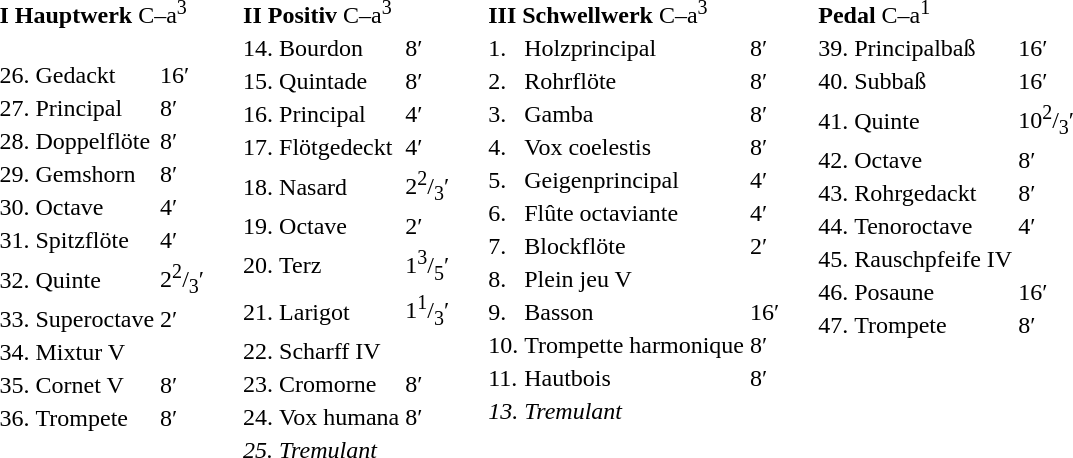<table border="0" cellspacing="24" cellpadding="10" style="border-collapse:collapse;">
<tr>
<td style="vertical-align:top"><br><table border="0">
<tr>
<td colspan="3"><strong>I Hauptwerk</strong> C–a<sup>3</sup><br><br></td>
</tr>
<tr>
<td>26.</td>
<td>Gedackt</td>
<td>16′</td>
</tr>
<tr>
<td>27.</td>
<td>Principal</td>
<td>8′</td>
</tr>
<tr>
<td>28.</td>
<td>Doppelflöte</td>
<td>8′</td>
</tr>
<tr>
<td>29.</td>
<td>Gemshorn</td>
<td>8′</td>
</tr>
<tr>
<td>30.</td>
<td>Octave</td>
<td>4′</td>
</tr>
<tr>
<td>31.</td>
<td>Spitzflöte</td>
<td>4′</td>
</tr>
<tr>
<td>32.</td>
<td>Quinte</td>
<td>2<sup>2</sup>/<sub>3</sub>′</td>
</tr>
<tr>
<td>33.</td>
<td>Superoctave</td>
<td>2′</td>
</tr>
<tr>
<td>34.</td>
<td>Mixtur V</td>
<td></td>
</tr>
<tr>
<td>35.</td>
<td>Cornet V</td>
<td>8′</td>
</tr>
<tr>
<td>36.</td>
<td>Trompete</td>
<td>8′</td>
</tr>
</table>
</td>
<td style="vertical-align:top"><br><table border="0">
<tr>
<td colspan="3"><strong>II Positiv</strong> C–a<sup>3</sup><br></td>
</tr>
<tr>
<td>14.</td>
<td>Bourdon</td>
<td>8′</td>
</tr>
<tr>
<td>15.</td>
<td>Quintade</td>
<td>8′</td>
</tr>
<tr>
<td>16.</td>
<td>Principal</td>
<td>4′</td>
</tr>
<tr>
<td>17.</td>
<td>Flötgedeckt</td>
<td>4′</td>
</tr>
<tr>
<td>18.</td>
<td>Nasard</td>
<td>2<sup>2</sup>/<sub>3</sub>′</td>
</tr>
<tr>
<td>19.</td>
<td>Octave</td>
<td>2′</td>
</tr>
<tr>
<td>20.</td>
<td>Terz</td>
<td>1<sup>3</sup>/<sub>5</sub>′</td>
</tr>
<tr>
<td>21.</td>
<td>Larigot</td>
<td>1<sup>1</sup>/<sub>3</sub>′</td>
</tr>
<tr>
<td>22.</td>
<td>Scharff IV</td>
</tr>
<tr>
<td>23.</td>
<td>Cromorne</td>
<td>8′</td>
</tr>
<tr>
<td>24.</td>
<td>Vox humana</td>
<td>8′</td>
</tr>
<tr>
<td><em>25.</em></td>
<td><em>Tremulant</em></td>
</tr>
</table>
</td>
<td style="vertical-align:top"><br><table border="0">
<tr>
<td colspan="3"><strong>III Schwellwerk</strong> C–a<sup>3</sup><br></td>
</tr>
<tr>
<td>1.</td>
<td>Holzprincipal</td>
<td>8′</td>
</tr>
<tr>
<td>2.</td>
<td>Rohrflöte</td>
<td>8′</td>
</tr>
<tr>
<td>3.</td>
<td>Gamba</td>
<td>8′</td>
</tr>
<tr>
<td>4.</td>
<td>Vox coelestis</td>
<td>8′</td>
</tr>
<tr>
<td>5.</td>
<td>Geigenprincipal</td>
<td>4′</td>
</tr>
<tr>
<td>6.</td>
<td>Flûte octaviante</td>
<td>4′</td>
</tr>
<tr>
<td>7.</td>
<td>Blockflöte</td>
<td>2′</td>
</tr>
<tr>
<td>8.</td>
<td>Plein jeu V</td>
</tr>
<tr>
<td>9.</td>
<td>Basson</td>
<td>16′</td>
</tr>
<tr>
<td>10.</td>
<td>Trompette harmonique</td>
<td>8′</td>
</tr>
<tr>
<td>11.</td>
<td>Hautbois</td>
<td>8′</td>
</tr>
<tr>
<td><em>13.</em></td>
<td><em>Tremulant</em></td>
</tr>
</table>
</td>
<td style="vertical-align:top"><br><table border="0">
<tr>
<td colspan="3"><strong>Pedal</strong> C–a<sup>1</sup><br></td>
</tr>
<tr>
<td>39.</td>
<td>Principalbaß</td>
<td>16′</td>
</tr>
<tr>
<td>40.</td>
<td>Subbaß</td>
<td>16′</td>
</tr>
<tr>
<td>41.</td>
<td>Quinte</td>
<td>10<sup>2</sup>/<sub>3</sub>′</td>
</tr>
<tr>
<td>42.</td>
<td>Octave</td>
<td>8′</td>
</tr>
<tr>
<td>43.</td>
<td>Rohrgedackt</td>
<td>8′</td>
</tr>
<tr>
<td>44.</td>
<td>Tenoroctave</td>
<td>4′</td>
</tr>
<tr>
<td>45.</td>
<td>Rauschpfeife IV</td>
</tr>
<tr>
<td>46.</td>
<td>Posaune</td>
<td>16′</td>
</tr>
<tr>
<td>47.</td>
<td>Trompete</td>
<td>8′</td>
</tr>
</table>
</td>
</tr>
</table>
